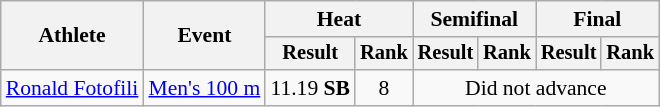<table class="wikitable" style="font-size:90%">
<tr>
<th rowspan="2">Athlete</th>
<th rowspan="2">Event</th>
<th colspan="2">Heat</th>
<th colspan="2">Semifinal</th>
<th colspan="2">Final</th>
</tr>
<tr style="font-size:95%">
<th>Result</th>
<th>Rank</th>
<th>Result</th>
<th>Rank</th>
<th>Result</th>
<th>Rank</th>
</tr>
<tr align=center>
<td align=left><a href='#'>Ronald Fotofili</a></td>
<td align=left><a href='#'>Men's 100 m</a></td>
<td>11.19 <strong>SB</strong></td>
<td>8</td>
<td colspan=4>Did not advance</td>
</tr>
</table>
